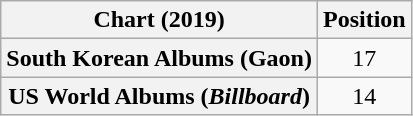<table class="wikitable sortable plainrowheaders" style="text-align:center">
<tr>
<th scope="col">Chart (2019)</th>
<th scope="col">Position</th>
</tr>
<tr>
<th scope="row">South Korean Albums (Gaon)</th>
<td>17</td>
</tr>
<tr>
<th scope="row">US World Albums (<em>Billboard</em>)</th>
<td>14</td>
</tr>
</table>
